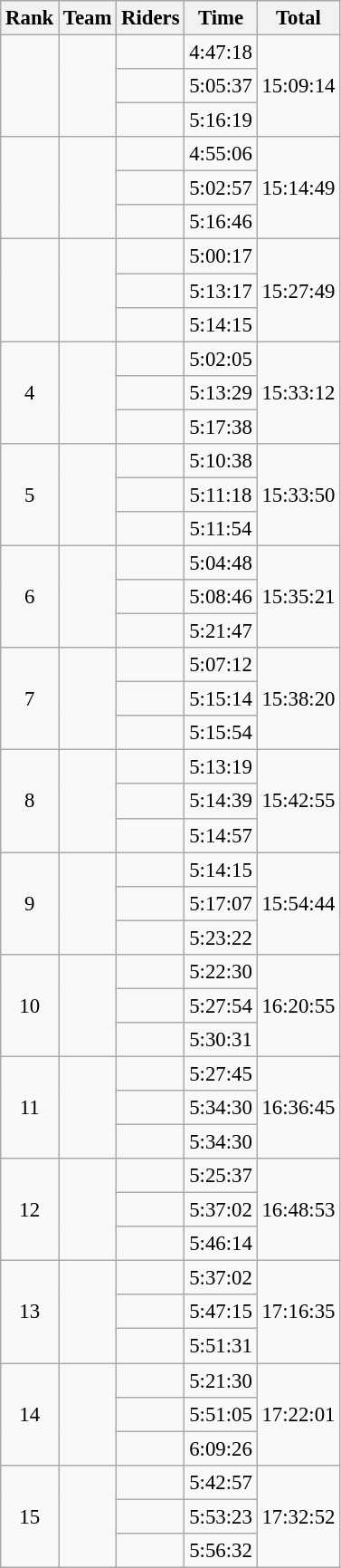<table class="wikitable sortable" style="font-size:95%; text-align:center;">
<tr>
<th>Rank</th>
<th>Team</th>
<th>Riders</th>
<th>Time</th>
<th>Total</th>
</tr>
<tr>
<td rowspan=3></td>
<td rowspan=3></td>
<td align=left></td>
<td>4:47:18</td>
<td rowspan=3>15:09:14</td>
</tr>
<tr>
<td align=left></td>
<td>5:05:37</td>
</tr>
<tr>
<td align=left></td>
<td>5:16:19</td>
</tr>
<tr>
<td rowspan=3></td>
<td rowspan=3></td>
<td align=left></td>
<td>4:55:06</td>
<td rowspan=3>15:14:49</td>
</tr>
<tr>
<td align=left></td>
<td>5:02:57</td>
</tr>
<tr>
<td align=left></td>
<td>5:16:46</td>
</tr>
<tr>
<td rowspan=3></td>
<td rowspan=3></td>
<td align=left></td>
<td>5:00:17</td>
<td rowspan=3>15:27:49</td>
</tr>
<tr>
<td align=left></td>
<td>5:13:17</td>
</tr>
<tr>
<td align=left></td>
<td>5:14:15</td>
</tr>
<tr>
<td rowspan=3>4</td>
<td rowspan=3></td>
<td align=left></td>
<td>5:02:05</td>
<td rowspan=3>15:33:12</td>
</tr>
<tr>
<td align=left></td>
<td>5:13:29</td>
</tr>
<tr>
<td align=left></td>
<td>5:17:38</td>
</tr>
<tr>
<td rowspan=3>5</td>
<td rowspan=3></td>
<td align=left></td>
<td>5:10:38</td>
<td rowspan=3>15:33:50</td>
</tr>
<tr>
<td align=left></td>
<td>5:11:18</td>
</tr>
<tr>
<td align=left></td>
<td>5:11:54</td>
</tr>
<tr>
<td rowspan=3>6</td>
<td rowspan=3></td>
<td align=left></td>
<td>5:04:48</td>
<td rowspan=3>15:35:21</td>
</tr>
<tr>
<td align=left></td>
<td>5:08:46</td>
</tr>
<tr>
<td align=left></td>
<td>5:21:47</td>
</tr>
<tr>
<td rowspan=3>7</td>
<td rowspan=3></td>
<td align=left></td>
<td>5:07:12</td>
<td rowspan=3>15:38:20</td>
</tr>
<tr>
<td align=left></td>
<td>5:15:14</td>
</tr>
<tr>
<td align=left></td>
<td>5:15:54</td>
</tr>
<tr>
<td rowspan=3>8</td>
<td rowspan=3></td>
<td align=left></td>
<td>5:13:19</td>
<td rowspan=3>15:42:55</td>
</tr>
<tr>
<td align=left></td>
<td>5:14:39</td>
</tr>
<tr>
<td align=left></td>
<td>5:14:57</td>
</tr>
<tr>
<td rowspan=3>9</td>
<td rowspan=3></td>
<td align=left></td>
<td>5:14:15</td>
<td rowspan=3>15:54:44</td>
</tr>
<tr>
<td align=left></td>
<td>5:17:07</td>
</tr>
<tr>
<td align=left></td>
<td>5:23:22</td>
</tr>
<tr>
<td rowspan=3>10</td>
<td rowspan=3></td>
<td align=left></td>
<td>5:22:30</td>
<td rowspan=3>16:20:55</td>
</tr>
<tr>
<td align=left></td>
<td>5:27:54</td>
</tr>
<tr>
<td align=left></td>
<td>5:30:31</td>
</tr>
<tr>
<td rowspan=3>11</td>
<td rowspan=3></td>
<td align=left></td>
<td>5:27:45</td>
<td rowspan=3>16:36:45</td>
</tr>
<tr>
<td align=left></td>
<td>5:34:30</td>
</tr>
<tr>
<td align=left></td>
<td>5:34:30</td>
</tr>
<tr>
<td rowspan=3>12</td>
<td rowspan=3></td>
<td align=left></td>
<td>5:25:37</td>
<td rowspan=3>16:48:53</td>
</tr>
<tr>
<td align=left></td>
<td>5:37:02</td>
</tr>
<tr>
<td align=left></td>
<td>5:46:14</td>
</tr>
<tr>
<td rowspan=3>13</td>
<td rowspan=3></td>
<td align=left></td>
<td>5:37:02</td>
<td rowspan=3>17:16:35</td>
</tr>
<tr>
<td align=left></td>
<td>5:47:15</td>
</tr>
<tr>
<td align=left></td>
<td>5:51:31</td>
</tr>
<tr>
<td rowspan=3>14</td>
<td rowspan=3></td>
<td align=left></td>
<td>5:21:30</td>
<td rowspan=3>17:22:01</td>
</tr>
<tr>
<td align=left></td>
<td>5:51:05</td>
</tr>
<tr>
<td align=left></td>
<td>6:09:26</td>
</tr>
<tr>
<td rowspan=3>15</td>
<td rowspan=3></td>
<td align=left></td>
<td>5:42:57</td>
<td rowspan=3>17:32:52</td>
</tr>
<tr>
<td align=left></td>
<td>5:53:23</td>
</tr>
<tr>
<td align=left></td>
<td>5:56:32</td>
</tr>
</table>
